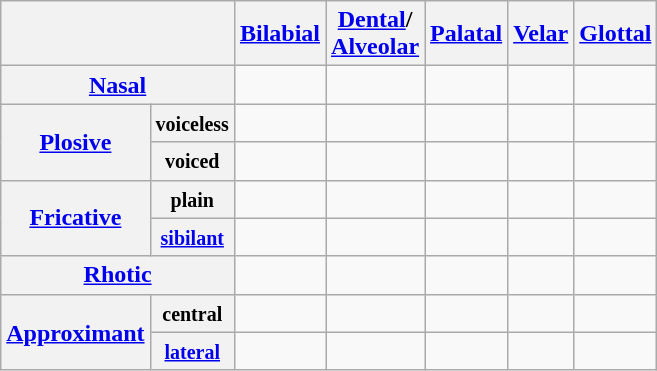<table class="wikitable" style="text-align:center">
<tr>
<th colspan="2"></th>
<th><a href='#'>Bilabial</a></th>
<th><a href='#'>Dental</a>/<br><a href='#'>Alveolar</a></th>
<th><a href='#'>Palatal</a></th>
<th><a href='#'>Velar</a></th>
<th><a href='#'>Glottal</a></th>
</tr>
<tr align="center">
<th colspan="2"><a href='#'>Nasal</a></th>
<td></td>
<td></td>
<td></td>
<td></td>
<td></td>
</tr>
<tr align="center">
<th rowspan="2"><a href='#'>Plosive</a></th>
<th><small>voiceless</small></th>
<td></td>
<td></td>
<td></td>
<td></td>
<td></td>
</tr>
<tr align="center">
<th><small>voiced</small></th>
<td></td>
<td></td>
<td></td>
<td></td>
<td></td>
</tr>
<tr>
<th rowspan="2"><a href='#'>Fricative</a></th>
<th><small>plain</small></th>
<td></td>
<td></td>
<td></td>
<td></td>
<td></td>
</tr>
<tr align="center">
<th><a href='#'><small>sibilant</small></a></th>
<td></td>
<td></td>
<td></td>
<td></td>
<td></td>
</tr>
<tr align="center">
<th colspan="2"><a href='#'>Rhotic</a></th>
<td></td>
<td></td>
<td></td>
<td></td>
<td></td>
</tr>
<tr align="center">
<th rowspan="2"><a href='#'>Approximant</a></th>
<th><small>central</small></th>
<td></td>
<td></td>
<td></td>
<td></td>
<td></td>
</tr>
<tr align="center">
<th><small><a href='#'>lateral</a></small></th>
<td></td>
<td></td>
<td></td>
<td></td>
<td></td>
</tr>
</table>
